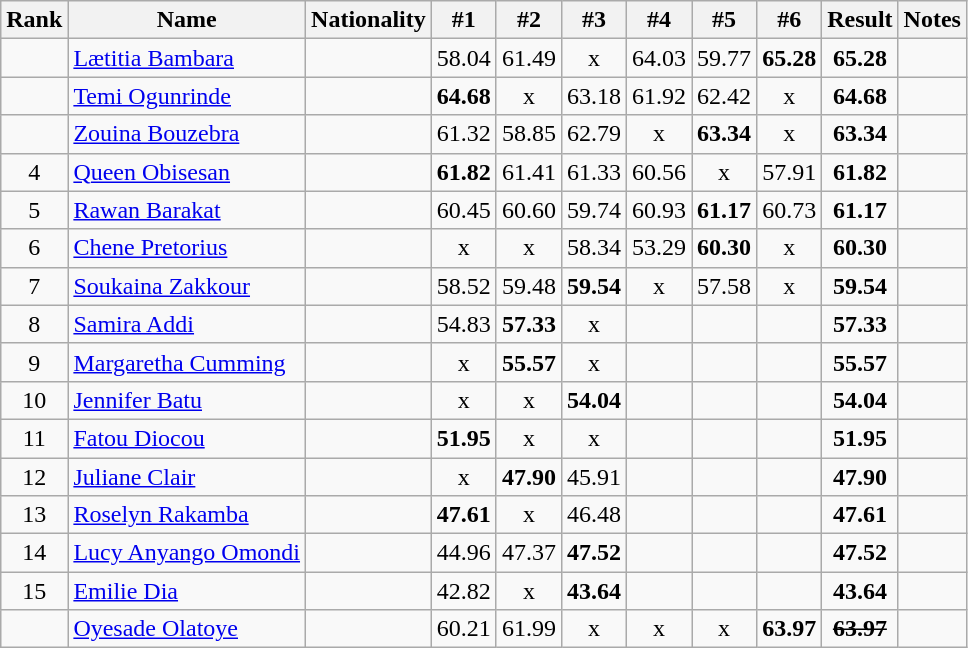<table class="wikitable sortable" style="text-align:center">
<tr>
<th>Rank</th>
<th>Name</th>
<th>Nationality</th>
<th>#1</th>
<th>#2</th>
<th>#3</th>
<th>#4</th>
<th>#5</th>
<th>#6</th>
<th>Result</th>
<th>Notes</th>
</tr>
<tr>
<td></td>
<td align=left><a href='#'>Lætitia Bambara</a></td>
<td align=left></td>
<td>58.04</td>
<td>61.49</td>
<td>x</td>
<td>64.03</td>
<td>59.77</td>
<td><strong>65.28</strong></td>
<td><strong>65.28</strong></td>
<td></td>
</tr>
<tr>
<td></td>
<td align=left><a href='#'>Temi Ogunrinde</a></td>
<td align=left></td>
<td><strong>64.68</strong></td>
<td>x</td>
<td>63.18</td>
<td>61.92</td>
<td>62.42</td>
<td>x</td>
<td><strong>64.68</strong></td>
<td></td>
</tr>
<tr>
<td></td>
<td align=left><a href='#'>Zouina Bouzebra</a></td>
<td align=left></td>
<td>61.32</td>
<td>58.85</td>
<td>62.79</td>
<td>x</td>
<td><strong>63.34</strong></td>
<td>x</td>
<td><strong>63.34</strong></td>
<td></td>
</tr>
<tr>
<td>4</td>
<td align=left><a href='#'>Queen Obisesan</a></td>
<td align=left></td>
<td><strong>61.82</strong></td>
<td>61.41</td>
<td>61.33</td>
<td>60.56</td>
<td>x</td>
<td>57.91</td>
<td><strong>61.82</strong></td>
<td></td>
</tr>
<tr>
<td>5</td>
<td align=left><a href='#'>Rawan Barakat</a></td>
<td align=left></td>
<td>60.45</td>
<td>60.60</td>
<td>59.74</td>
<td>60.93</td>
<td><strong>61.17</strong></td>
<td>60.73</td>
<td><strong>61.17</strong></td>
<td></td>
</tr>
<tr>
<td>6</td>
<td align=left><a href='#'>Chene Pretorius</a></td>
<td align=left></td>
<td>x</td>
<td>x</td>
<td>58.34</td>
<td>53.29</td>
<td><strong>60.30</strong></td>
<td>x</td>
<td><strong>60.30</strong></td>
<td></td>
</tr>
<tr>
<td>7</td>
<td align=left><a href='#'>Soukaina Zakkour</a></td>
<td align=left></td>
<td>58.52</td>
<td>59.48</td>
<td><strong>59.54</strong></td>
<td>x</td>
<td>57.58</td>
<td>x</td>
<td><strong>59.54</strong></td>
<td></td>
</tr>
<tr>
<td>8</td>
<td align=left><a href='#'>Samira Addi</a></td>
<td align=left></td>
<td>54.83</td>
<td><strong>57.33</strong></td>
<td>x</td>
<td></td>
<td></td>
<td></td>
<td><strong>57.33</strong></td>
<td></td>
</tr>
<tr>
<td>9</td>
<td align=left><a href='#'>Margaretha Cumming</a></td>
<td align=left></td>
<td>x</td>
<td><strong>55.57</strong></td>
<td>x</td>
<td></td>
<td></td>
<td></td>
<td><strong>55.57</strong></td>
<td></td>
</tr>
<tr>
<td>10</td>
<td align=left><a href='#'>Jennifer Batu</a></td>
<td align=left></td>
<td>x</td>
<td>x</td>
<td><strong>54.04</strong></td>
<td></td>
<td></td>
<td></td>
<td><strong>54.04</strong></td>
<td></td>
</tr>
<tr>
<td>11</td>
<td align=left><a href='#'>Fatou Diocou</a></td>
<td align=left></td>
<td><strong>51.95</strong></td>
<td>x</td>
<td>x</td>
<td></td>
<td></td>
<td></td>
<td><strong>51.95</strong></td>
<td></td>
</tr>
<tr>
<td>12</td>
<td align=left><a href='#'>Juliane Clair</a></td>
<td align=left></td>
<td>x</td>
<td><strong>47.90</strong></td>
<td>45.91</td>
<td></td>
<td></td>
<td></td>
<td><strong>47.90</strong></td>
<td></td>
</tr>
<tr>
<td>13</td>
<td align=left><a href='#'>Roselyn Rakamba</a></td>
<td align=left></td>
<td><strong>47.61</strong></td>
<td>x</td>
<td>46.48</td>
<td></td>
<td></td>
<td></td>
<td><strong>47.61</strong></td>
<td></td>
</tr>
<tr>
<td>14</td>
<td align=left><a href='#'>Lucy Anyango Omondi</a></td>
<td align=left></td>
<td>44.96</td>
<td>47.37</td>
<td><strong>47.52</strong></td>
<td></td>
<td></td>
<td></td>
<td><strong>47.52</strong></td>
<td></td>
</tr>
<tr>
<td>15</td>
<td align=left><a href='#'>Emilie Dia</a></td>
<td align=left></td>
<td>42.82</td>
<td>x</td>
<td><strong>43.64</strong></td>
<td></td>
<td></td>
<td></td>
<td><strong>43.64</strong></td>
<td></td>
</tr>
<tr>
<td></td>
<td align=left><a href='#'>Oyesade Olatoye</a></td>
<td align=left></td>
<td>60.21</td>
<td>61.99</td>
<td>x</td>
<td>x</td>
<td>x</td>
<td><strong>63.97</strong></td>
<td><strong><s>63.97</s></strong></td>
<td></td>
</tr>
</table>
